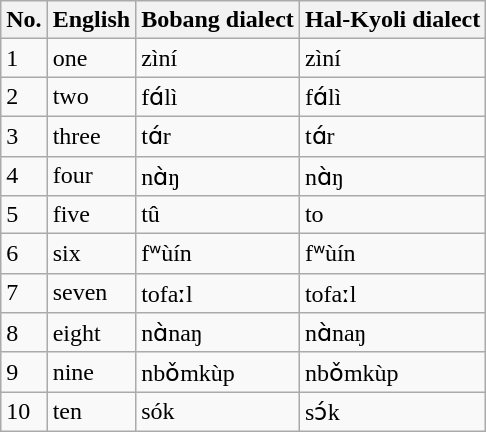<table class="wikitable sortable">
<tr>
<th>No.</th>
<th>English</th>
<th>Bobang dialect</th>
<th>Hal-Kyoli dialect</th>
</tr>
<tr>
<td>1</td>
<td>one</td>
<td>zìní</td>
<td>zìní</td>
</tr>
<tr>
<td>2</td>
<td>two</td>
<td>fɑ́lì</td>
<td>fɑ́lì</td>
</tr>
<tr>
<td>3</td>
<td>three</td>
<td>tɑ́r</td>
<td>tɑ́r</td>
</tr>
<tr>
<td>4</td>
<td>four</td>
<td>nɑ̀ŋ</td>
<td>nɑ̀ŋ</td>
</tr>
<tr>
<td>5</td>
<td>five</td>
<td>tû</td>
<td>to</td>
</tr>
<tr>
<td>6</td>
<td>six</td>
<td>fʷùín</td>
<td>fʷùín</td>
</tr>
<tr>
<td>7</td>
<td>seven</td>
<td>tofaːl</td>
<td>tofaːl</td>
</tr>
<tr>
<td>8</td>
<td>eight</td>
<td>nɑ̀naŋ</td>
<td>nɑ̀naŋ</td>
</tr>
<tr>
<td>9</td>
<td>nine</td>
<td>nbǒmkùp</td>
<td>nbǒmkùp</td>
</tr>
<tr>
<td>10</td>
<td>ten</td>
<td>sók</td>
<td>sɔ́k</td>
</tr>
</table>
